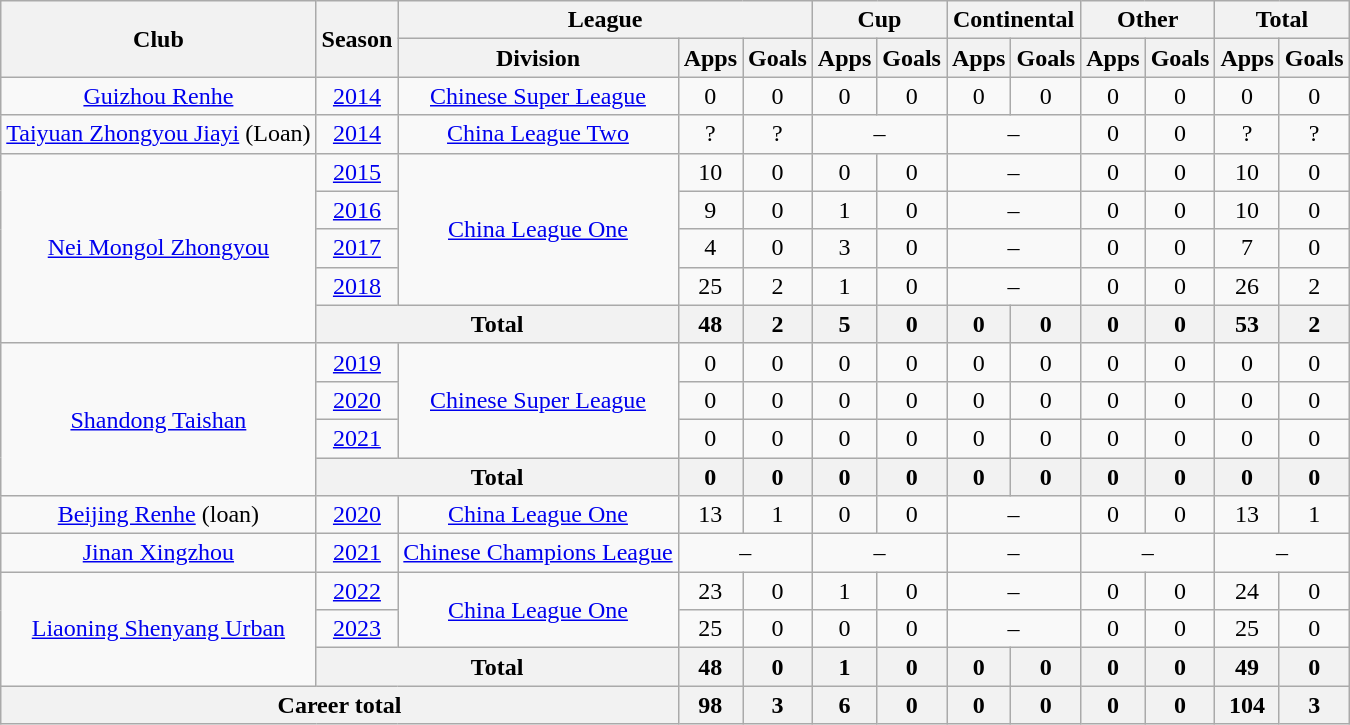<table class="wikitable" style="text-align: center">
<tr>
<th rowspan="2">Club</th>
<th rowspan="2">Season</th>
<th colspan="3">League</th>
<th colspan="2">Cup</th>
<th colspan="2">Continental</th>
<th colspan="2">Other</th>
<th colspan="2">Total</th>
</tr>
<tr>
<th>Division</th>
<th>Apps</th>
<th>Goals</th>
<th>Apps</th>
<th>Goals</th>
<th>Apps</th>
<th>Goals</th>
<th>Apps</th>
<th>Goals</th>
<th>Apps</th>
<th>Goals</th>
</tr>
<tr>
<td><a href='#'>Guizhou Renhe</a></td>
<td><a href='#'>2014</a></td>
<td><a href='#'>Chinese Super League</a></td>
<td>0</td>
<td>0</td>
<td>0</td>
<td>0</td>
<td>0</td>
<td>0</td>
<td>0</td>
<td>0</td>
<td>0</td>
<td>0</td>
</tr>
<tr>
<td><a href='#'>Taiyuan Zhongyou Jiayi</a> (Loan)</td>
<td><a href='#'>2014</a></td>
<td><a href='#'>China League Two</a></td>
<td>?</td>
<td>?</td>
<td colspan="2">–</td>
<td colspan="2">–</td>
<td>0</td>
<td>0</td>
<td>?</td>
<td>?</td>
</tr>
<tr>
<td rowspan="5"><a href='#'>Nei Mongol Zhongyou</a></td>
<td><a href='#'>2015</a></td>
<td rowspan="4"><a href='#'>China League One</a></td>
<td>10</td>
<td>0</td>
<td>0</td>
<td>0</td>
<td colspan="2">–</td>
<td>0</td>
<td>0</td>
<td>10</td>
<td>0</td>
</tr>
<tr>
<td><a href='#'>2016</a></td>
<td>9</td>
<td>0</td>
<td>1</td>
<td>0</td>
<td colspan="2">–</td>
<td>0</td>
<td>0</td>
<td>10</td>
<td>0</td>
</tr>
<tr>
<td><a href='#'>2017</a></td>
<td>4</td>
<td>0</td>
<td>3</td>
<td>0</td>
<td colspan="2">–</td>
<td>0</td>
<td>0</td>
<td>7</td>
<td>0</td>
</tr>
<tr>
<td><a href='#'>2018</a></td>
<td>25</td>
<td>2</td>
<td>1</td>
<td>0</td>
<td colspan="2">–</td>
<td>0</td>
<td>0</td>
<td>26</td>
<td>2</td>
</tr>
<tr>
<th colspan=2>Total</th>
<th>48</th>
<th>2</th>
<th>5</th>
<th>0</th>
<th>0</th>
<th>0</th>
<th>0</th>
<th>0</th>
<th>53</th>
<th>2</th>
</tr>
<tr>
<td rowspan="4"><a href='#'>Shandong Taishan</a></td>
<td><a href='#'>2019</a></td>
<td rowspan="3"><a href='#'>Chinese Super League</a></td>
<td>0</td>
<td>0</td>
<td>0</td>
<td>0</td>
<td>0</td>
<td>0</td>
<td>0</td>
<td>0</td>
<td>0</td>
<td>0</td>
</tr>
<tr>
<td><a href='#'>2020</a></td>
<td>0</td>
<td>0</td>
<td>0</td>
<td>0</td>
<td>0</td>
<td>0</td>
<td>0</td>
<td>0</td>
<td>0</td>
<td>0</td>
</tr>
<tr>
<td><a href='#'>2021</a></td>
<td>0</td>
<td>0</td>
<td>0</td>
<td>0</td>
<td>0</td>
<td>0</td>
<td>0</td>
<td>0</td>
<td>0</td>
<td>0</td>
</tr>
<tr>
<th colspan=2>Total</th>
<th>0</th>
<th>0</th>
<th>0</th>
<th>0</th>
<th>0</th>
<th>0</th>
<th>0</th>
<th>0</th>
<th>0</th>
<th>0</th>
</tr>
<tr>
<td><a href='#'>Beijing Renhe</a> (loan)</td>
<td><a href='#'>2020</a></td>
<td><a href='#'>China League One</a></td>
<td>13</td>
<td>1</td>
<td>0</td>
<td>0</td>
<td colspan="2">–</td>
<td>0</td>
<td>0</td>
<td>13</td>
<td>1</td>
</tr>
<tr>
<td><a href='#'>Jinan Xingzhou</a></td>
<td><a href='#'>2021</a></td>
<td><a href='#'>Chinese Champions League</a></td>
<td colspan="2">–</td>
<td colspan="2">–</td>
<td colspan="2">–</td>
<td colspan="2">–</td>
<td colspan="2">–</td>
</tr>
<tr>
<td rowspan="3"><a href='#'>Liaoning Shenyang Urban</a></td>
<td><a href='#'>2022</a></td>
<td rowspan="2"><a href='#'>China League One</a></td>
<td>23</td>
<td>0</td>
<td>1</td>
<td>0</td>
<td colspan="2">–</td>
<td>0</td>
<td>0</td>
<td>24</td>
<td>0</td>
</tr>
<tr>
<td><a href='#'>2023</a></td>
<td>25</td>
<td>0</td>
<td>0</td>
<td>0</td>
<td colspan="2">–</td>
<td>0</td>
<td>0</td>
<td>25</td>
<td>0</td>
</tr>
<tr>
<th colspan=2>Total</th>
<th>48</th>
<th>0</th>
<th>1</th>
<th>0</th>
<th>0</th>
<th>0</th>
<th>0</th>
<th>0</th>
<th>49</th>
<th>0</th>
</tr>
<tr>
<th colspan=3>Career total</th>
<th>98</th>
<th>3</th>
<th>6</th>
<th>0</th>
<th>0</th>
<th>0</th>
<th>0</th>
<th>0</th>
<th>104</th>
<th>3</th>
</tr>
</table>
